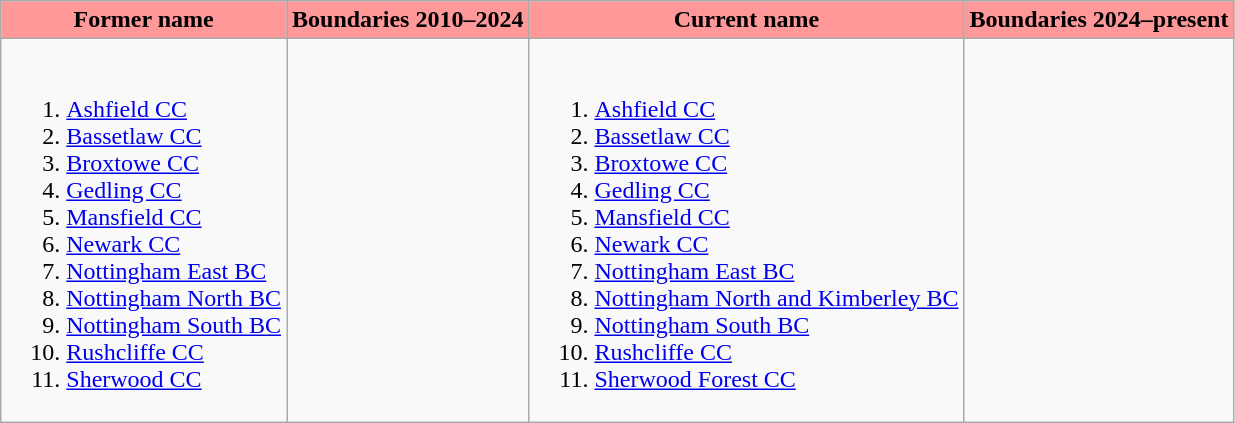<table class="wikitable">
<tr>
<th style="background-color:#ff9999"><strong>Former name</strong></th>
<th style="background-color:#ff9999">Boundaries 2010–2024</th>
<th style="background-color:#ff9999" !>Current name</th>
<th style="background-color:#ff9999">Boundaries  2024–present</th>
</tr>
<tr>
<td><br><ol><li><a href='#'>Ashfield CC</a></li><li><a href='#'>Bassetlaw CC</a></li><li><a href='#'>Broxtowe CC</a></li><li><a href='#'>Gedling CC</a></li><li><a href='#'>Mansfield CC</a></li><li><a href='#'>Newark CC</a></li><li><a href='#'>Nottingham East BC</a></li><li><a href='#'>Nottingham North BC</a></li><li><a href='#'>Nottingham South BC</a></li><li><a href='#'>Rushcliffe CC</a></li><li><a href='#'>Sherwood CC</a></li></ol></td>
<td></td>
<td><br><ol><li><a href='#'>Ashfield CC</a></li><li><a href='#'>Bassetlaw CC</a></li><li><a href='#'>Broxtowe CC</a></li><li><a href='#'>Gedling CC</a></li><li><a href='#'>Mansfield CC</a></li><li><a href='#'>Newark CC</a></li><li><a href='#'>Nottingham East BC</a></li><li><a href='#'>Nottingham North and Kimberley BC</a></li><li><a href='#'>Nottingham South BC</a></li><li><a href='#'>Rushcliffe CC</a></li><li><a href='#'>Sherwood Forest CC</a></li></ol></td>
<td></td>
</tr>
</table>
